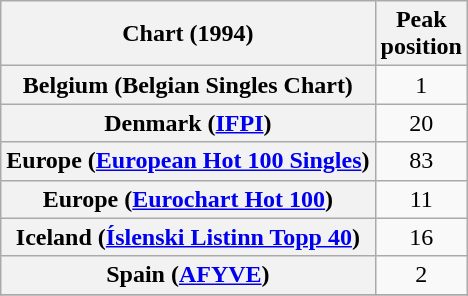<table class="wikitable sortable plainrowheaders" style="text-align:center">
<tr>
<th scope="col">Chart (1994)</th>
<th scope="col">Peak<br>position</th>
</tr>
<tr>
<th scope="row">Belgium (Belgian Singles Chart)</th>
<td>1</td>
</tr>
<tr>
<th scope="row">Denmark (<a href='#'>IFPI</a>)</th>
<td>20</td>
</tr>
<tr>
<th scope="row">Europe (<a href='#'>European Hot 100 Singles</a>)</th>
<td>83</td>
</tr>
<tr>
<th scope="row">Europe (<a href='#'>Eurochart Hot 100</a>)</th>
<td>11</td>
</tr>
<tr>
<th scope="row">Iceland (<a href='#'>Íslenski Listinn Topp 40</a>)</th>
<td>16</td>
</tr>
<tr>
<th scope="row">Spain (<a href='#'>AFYVE</a>)</th>
<td>2</td>
</tr>
<tr>
</tr>
</table>
